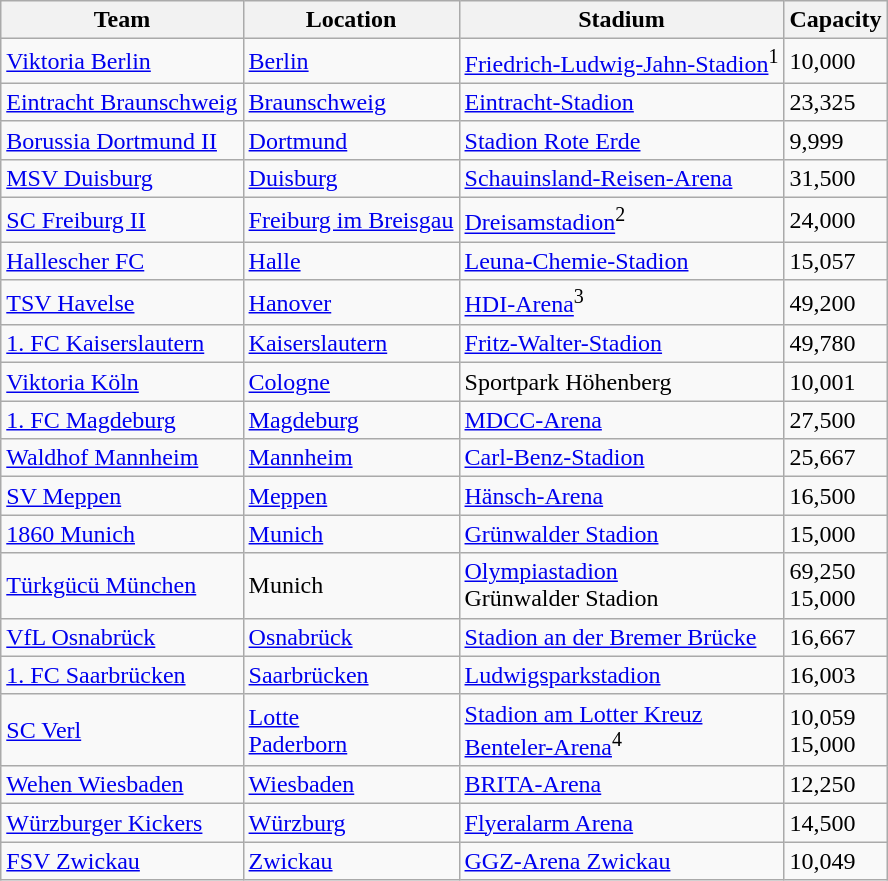<table class="wikitable sortable" style="text-align:left;">
<tr>
<th>Team</th>
<th>Location</th>
<th>Stadium</th>
<th>Capacity</th>
</tr>
<tr>
<td data-sort-value="Berlin"><a href='#'>Viktoria Berlin</a></td>
<td><a href='#'>Berlin</a></td>
<td><a href='#'>Friedrich-Ludwig-Jahn-Stadion</a><sup>1</sup></td>
<td>10,000</td>
</tr>
<tr>
<td data-sort-value="Braunschweig"><a href='#'>Eintracht Braunschweig</a></td>
<td><a href='#'>Braunschweig</a></td>
<td><a href='#'>Eintracht-Stadion</a></td>
<td>23,325</td>
</tr>
<tr>
<td data-sort-value="Dortmund"><a href='#'>Borussia Dortmund II</a></td>
<td><a href='#'>Dortmund</a></td>
<td><a href='#'>Stadion Rote Erde</a></td>
<td>9,999</td>
</tr>
<tr>
<td data-sort-value="Duisburg"><a href='#'>MSV Duisburg</a></td>
<td><a href='#'>Duisburg</a></td>
<td><a href='#'>Schauinsland-Reisen-Arena</a></td>
<td>31,500</td>
</tr>
<tr>
<td data-sort-value="Freiburg"><a href='#'>SC Freiburg II</a></td>
<td><a href='#'>Freiburg im Breisgau</a></td>
<td><a href='#'>Dreisamstadion</a><sup>2</sup></td>
<td>24,000</td>
</tr>
<tr>
<td data-sort-value="Halle"><a href='#'>Hallescher FC</a></td>
<td><a href='#'>Halle</a></td>
<td><a href='#'>Leuna-Chemie-Stadion</a></td>
<td>15,057</td>
</tr>
<tr>
<td data-sort-value="Havelse"><a href='#'>TSV Havelse</a></td>
<td><a href='#'>Hanover</a></td>
<td><a href='#'>HDI-Arena</a><sup>3</sup></td>
<td>49,200</td>
</tr>
<tr>
<td data-sort-value="Kaiserslautern"><a href='#'>1. FC Kaiserslautern</a></td>
<td><a href='#'>Kaiserslautern</a></td>
<td><a href='#'>Fritz-Walter-Stadion</a></td>
<td>49,780</td>
</tr>
<tr>
<td data-sort-value="Koln"><a href='#'>Viktoria Köln</a></td>
<td><a href='#'>Cologne</a></td>
<td>Sportpark Höhenberg</td>
<td>10,001</td>
</tr>
<tr>
<td data-sort-value="Magdeburg"><a href='#'>1. FC Magdeburg</a></td>
<td><a href='#'>Magdeburg</a></td>
<td><a href='#'>MDCC-Arena</a></td>
<td>27,500</td>
</tr>
<tr>
<td data-sort-value="Mannheim"><a href='#'>Waldhof Mannheim</a></td>
<td><a href='#'>Mannheim</a></td>
<td><a href='#'>Carl-Benz-Stadion</a></td>
<td>25,667</td>
</tr>
<tr>
<td data-sort-value="Meppen"><a href='#'>SV Meppen</a></td>
<td><a href='#'>Meppen</a></td>
<td><a href='#'>Hänsch-Arena</a></td>
<td>16,500</td>
</tr>
<tr>
<td data-sort-value="Munich, 1860"><a href='#'>1860 Munich</a></td>
<td><a href='#'>Munich</a></td>
<td><a href='#'>Grünwalder Stadion</a></td>
<td>15,000</td>
</tr>
<tr>
<td data-sort-value="Munich, Turkgucu"><a href='#'>Türkgücü München</a></td>
<td>Munich</td>
<td><a href='#'>Olympiastadion</a><br>Grünwalder Stadion</td>
<td>69,250<br>15,000</td>
</tr>
<tr>
<td data-sort-value="Osnabruck"><a href='#'>VfL Osnabrück</a></td>
<td><a href='#'>Osnabrück</a></td>
<td><a href='#'>Stadion an der Bremer Brücke</a></td>
<td>16,667</td>
</tr>
<tr>
<td data-sort-value="Saarbrucken"><a href='#'>1. FC Saarbrücken</a></td>
<td><a href='#'>Saarbrücken</a></td>
<td><a href='#'>Ludwigsparkstadion</a></td>
<td>16,003</td>
</tr>
<tr>
<td data-sort-value="Verl"><a href='#'>SC Verl</a></td>
<td><a href='#'>Lotte</a><br><a href='#'>Paderborn</a></td>
<td><a href='#'>Stadion am Lotter Kreuz</a><br><a href='#'>Benteler-Arena</a><sup>4</sup></td>
<td>10,059<br>15,000</td>
</tr>
<tr>
<td data-sort-value="Wiesbaden"><a href='#'>Wehen Wiesbaden</a></td>
<td><a href='#'>Wiesbaden</a></td>
<td><a href='#'>BRITA-Arena</a></td>
<td>12,250</td>
</tr>
<tr>
<td data-sort-value="Wurzburg"><a href='#'>Würzburger Kickers</a></td>
<td><a href='#'>Würzburg</a></td>
<td><a href='#'>Flyeralarm Arena</a></td>
<td>14,500</td>
</tr>
<tr>
<td data-sort-value="Zwickau"><a href='#'>FSV Zwickau</a></td>
<td><a href='#'>Zwickau</a></td>
<td><a href='#'>GGZ-Arena Zwickau</a></td>
<td>10,049</td>
</tr>
</table>
